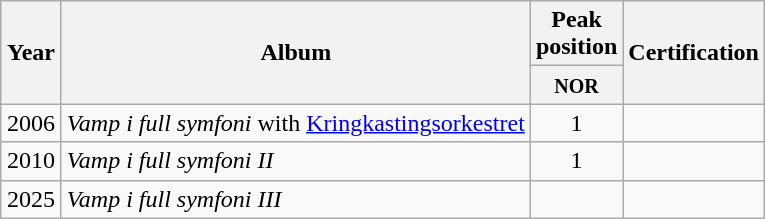<table class="wikitable">
<tr>
<th width="33" rowspan="2" style="text-align:center;">Year</th>
<th rowspan="2">Album</th>
<th colspan="1">Peak <br>position</th>
<th rowspan="2">Certification</th>
</tr>
<tr>
<th align="center"><small>NOR<br></small></th>
</tr>
<tr>
<td align="center">2006</td>
<td><em>Vamp i full symfoni</em> with <a href='#'>Kringkastingsorkestret</a></td>
<td align="center">1</td>
<td align="center"></td>
</tr>
<tr>
<td align="center">2010</td>
<td><em>Vamp i full symfoni II</em></td>
<td align="center">1</td>
<td align="center"></td>
</tr>
<tr>
<td align="center">2025</td>
<td><em>Vamp i full symfoni III</em></td>
<td align="center"></td>
<td align="center"></td>
</tr>
</table>
